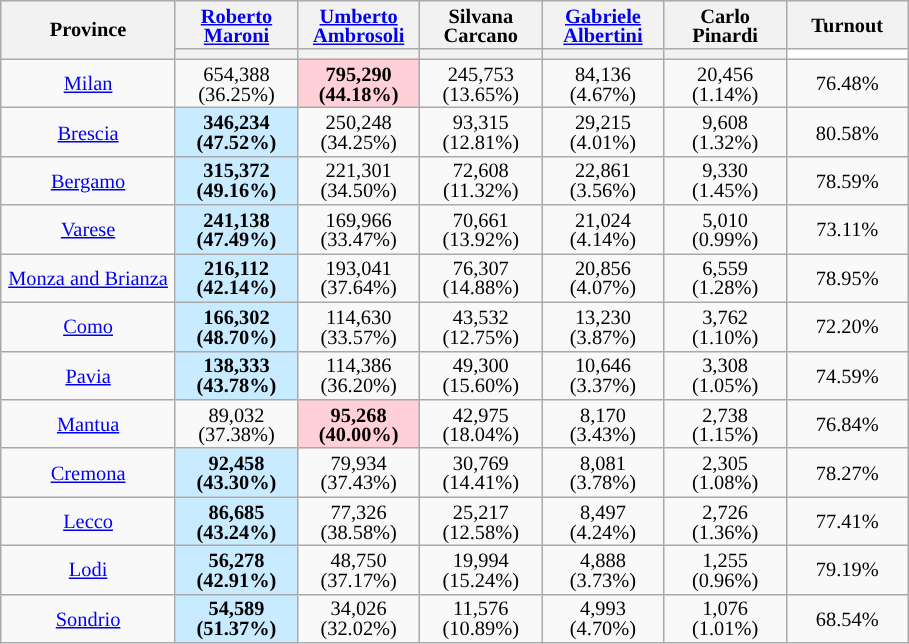<table class="wikitable" style="text-align:center;font-size:85%;line-height:13px">
<tr style="height:30px; background-color:#E9E9E9">
<th style="width:110px;" rowspan="2">Province</th>
<th style="width:75px;"><a href='#'>Roberto Maroni</a></th>
<th style="width:75px;"><a href='#'>Umberto Ambrosoli</a></th>
<th style="width:75px;">Silvana Carcano</th>
<th style="width:75px;"><a href='#'>Gabriele Albertini</a></th>
<th style="width:75px;">Carlo <br>Pinardi</th>
<th style="width:75px;">Turnout</th>
</tr>
<tr>
<th style="background:"></th>
<th style="background:"></th>
<th style="background:"></th>
<th style="background:"></th>
<th style="background:"></th>
<th style="background:white;"></th>
</tr>
<tr>
<td><a href='#'>Milan</a></td>
<td>654,388 (36.25%)</td>
<td style="background:#FFD0D7"><strong>795,290 (44.18%)</strong></td>
<td>245,753 (13.65%)</td>
<td>84,136 (4.67%)</td>
<td>20,456 (1.14%)</td>
<td>76.48%</td>
</tr>
<tr>
<td><a href='#'>Brescia</a></td>
<td style="background:#C8EBFF"><strong>346,234 (47.52%)</strong></td>
<td>250,248 (34.25%)</td>
<td>93,315 (12.81%)</td>
<td>29,215 (4.01%)</td>
<td>9,608 <br>(1.32%)</td>
<td>80.58%</td>
</tr>
<tr>
<td><a href='#'>Bergamo</a></td>
<td style="background:#C8EBFF"><strong>315,372 (49.16%)</strong></td>
<td>221,301 (34.50%)</td>
<td>72,608 (11.32%)</td>
<td>22,861 (3.56%)</td>
<td>9,330 <br>(1.45%)</td>
<td>78.59%</td>
</tr>
<tr>
<td><a href='#'>Varese</a></td>
<td style="background:#C8EBFF"><strong>241,138 (47.49%)</strong></td>
<td>169,966 (33.47%)</td>
<td>70,661 (13.92%)</td>
<td>21,024 (4.14%)</td>
<td>5,010 <br>(0.99%)</td>
<td>73.11%</td>
</tr>
<tr>
<td><a href='#'>Monza and Brianza</a></td>
<td style="background:#C8EBFF"><strong>216,112 (42.14%)</strong></td>
<td>193,041 (37.64%)</td>
<td>76,307 (14.88%)</td>
<td>20,856 (4.07%)</td>
<td>6,559 <br>(1.28%)</td>
<td>78.95%</td>
</tr>
<tr>
<td><a href='#'>Como</a></td>
<td style="background:#C8EBFF"><strong>166,302 (48.70%)</strong></td>
<td>114,630 (33.57%)</td>
<td>43,532 (12.75%)</td>
<td>13,230 (3.87%)</td>
<td>3,762 <br>(1.10%)</td>
<td>72.20%</td>
</tr>
<tr>
<td><a href='#'>Pavia</a></td>
<td style="background:#C8EBFF"><strong>138,333 (43.78%)</strong></td>
<td>114,386 (36.20%)</td>
<td>49,300 (15.60%)</td>
<td>10,646 (3.37%)</td>
<td>3,308 <br>(1.05%)</td>
<td>74.59%</td>
</tr>
<tr>
<td><a href='#'>Mantua</a></td>
<td>89,032 (37.38%)</td>
<td style="background:#FFD0D7"><strong>95,268 (40.00%)</strong></td>
<td>42,975 (18.04%)</td>
<td>8,170 <br>(3.43%)</td>
<td>2,738 <br>(1.15%)</td>
<td>76.84%</td>
</tr>
<tr>
<td><a href='#'>Cremona</a></td>
<td style="background:#C8EBFF"><strong>92,458 (43.30%)</strong></td>
<td>79,934 (37.43%)</td>
<td>30,769 (14.41%)</td>
<td>8,081 <br>(3.78%)</td>
<td>2,305 <br>(1.08%)</td>
<td>78.27%</td>
</tr>
<tr>
<td><a href='#'>Lecco</a></td>
<td style="background:#C8EBFF"><strong>86,685 (43.24%)</strong></td>
<td>77,326 (38.58%)</td>
<td>25,217 (12.58%)</td>
<td>8,497 <br>(4.24%)</td>
<td>2,726 <br>(1.36%)</td>
<td>77.41%</td>
</tr>
<tr>
<td><a href='#'>Lodi</a></td>
<td style="background:#C8EBFF"><strong>56,278 (42.91%)</strong></td>
<td>48,750 (37.17%)</td>
<td>19,994 (15.24%)</td>
<td>4,888 <br>(3.73%)</td>
<td>1,255 <br>(0.96%)</td>
<td>79.19%</td>
</tr>
<tr>
<td><a href='#'>Sondrio</a></td>
<td style="background:#C8EBFF"><strong>54,589 (51.37%)</strong></td>
<td>34,026 (32.02%)</td>
<td>11,576 (10.89%)</td>
<td>4,993 <br>(4.70%)</td>
<td>1,076 <br>(1.01%)</td>
<td>68.54%</td>
</tr>
</table>
